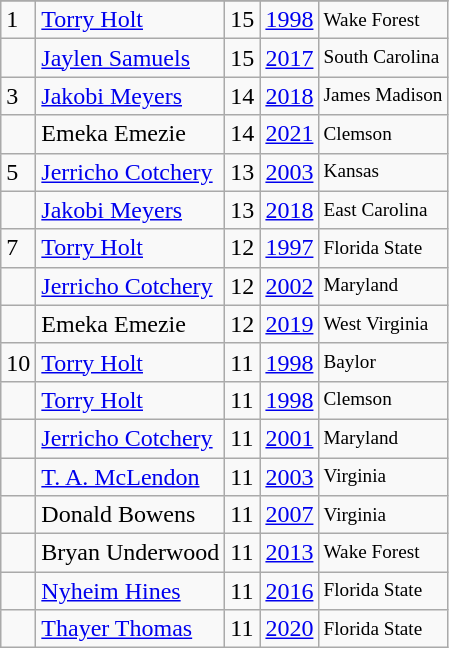<table class="wikitable">
<tr>
</tr>
<tr>
<td>1</td>
<td><a href='#'>Torry Holt</a></td>
<td>15</td>
<td><a href='#'>1998</a></td>
<td style="font-size:80%;">Wake Forest</td>
</tr>
<tr>
<td></td>
<td><a href='#'>Jaylen Samuels</a></td>
<td>15</td>
<td><a href='#'>2017</a></td>
<td style="font-size:80%;">South Carolina</td>
</tr>
<tr>
<td>3</td>
<td><a href='#'>Jakobi Meyers</a></td>
<td>14</td>
<td><a href='#'>2018</a></td>
<td style="font-size:80%;">James Madison</td>
</tr>
<tr>
<td></td>
<td>Emeka Emezie</td>
<td>14</td>
<td><a href='#'>2021</a></td>
<td style="font-size:80%;">Clemson</td>
</tr>
<tr>
<td>5</td>
<td><a href='#'>Jerricho Cotchery</a></td>
<td>13</td>
<td><a href='#'>2003</a></td>
<td style="font-size:80%;">Kansas</td>
</tr>
<tr>
<td></td>
<td><a href='#'>Jakobi Meyers</a></td>
<td>13</td>
<td><a href='#'>2018</a></td>
<td style="font-size:80%;">East Carolina</td>
</tr>
<tr>
<td>7</td>
<td><a href='#'>Torry Holt</a></td>
<td>12</td>
<td><a href='#'>1997</a></td>
<td style="font-size:80%;">Florida State</td>
</tr>
<tr>
<td></td>
<td><a href='#'>Jerricho Cotchery</a></td>
<td>12</td>
<td><a href='#'>2002</a></td>
<td style="font-size:80%;">Maryland</td>
</tr>
<tr>
<td></td>
<td>Emeka Emezie</td>
<td>12</td>
<td><a href='#'>2019</a></td>
<td style="font-size:80%;">West Virginia</td>
</tr>
<tr>
<td>10</td>
<td><a href='#'>Torry Holt</a></td>
<td>11</td>
<td><a href='#'>1998</a></td>
<td style="font-size:80%;">Baylor</td>
</tr>
<tr>
<td></td>
<td><a href='#'>Torry Holt</a></td>
<td>11</td>
<td><a href='#'>1998</a></td>
<td style="font-size:80%;">Clemson</td>
</tr>
<tr>
<td></td>
<td><a href='#'>Jerricho Cotchery</a></td>
<td>11</td>
<td><a href='#'>2001</a></td>
<td style="font-size:80%;">Maryland</td>
</tr>
<tr>
<td></td>
<td><a href='#'>T. A. McLendon</a></td>
<td>11</td>
<td><a href='#'>2003</a></td>
<td style="font-size:80%;">Virginia</td>
</tr>
<tr>
<td></td>
<td>Donald Bowens</td>
<td>11</td>
<td><a href='#'>2007</a></td>
<td style="font-size:80%;">Virginia</td>
</tr>
<tr>
<td></td>
<td>Bryan Underwood</td>
<td>11</td>
<td><a href='#'>2013</a></td>
<td style="font-size:80%;">Wake Forest</td>
</tr>
<tr>
<td></td>
<td><a href='#'>Nyheim Hines</a></td>
<td>11</td>
<td><a href='#'>2016</a></td>
<td style="font-size:80%;">Florida State</td>
</tr>
<tr>
<td></td>
<td><a href='#'>Thayer Thomas</a></td>
<td>11</td>
<td><a href='#'>2020</a></td>
<td style="font-size:80%;">Florida State</td>
</tr>
</table>
